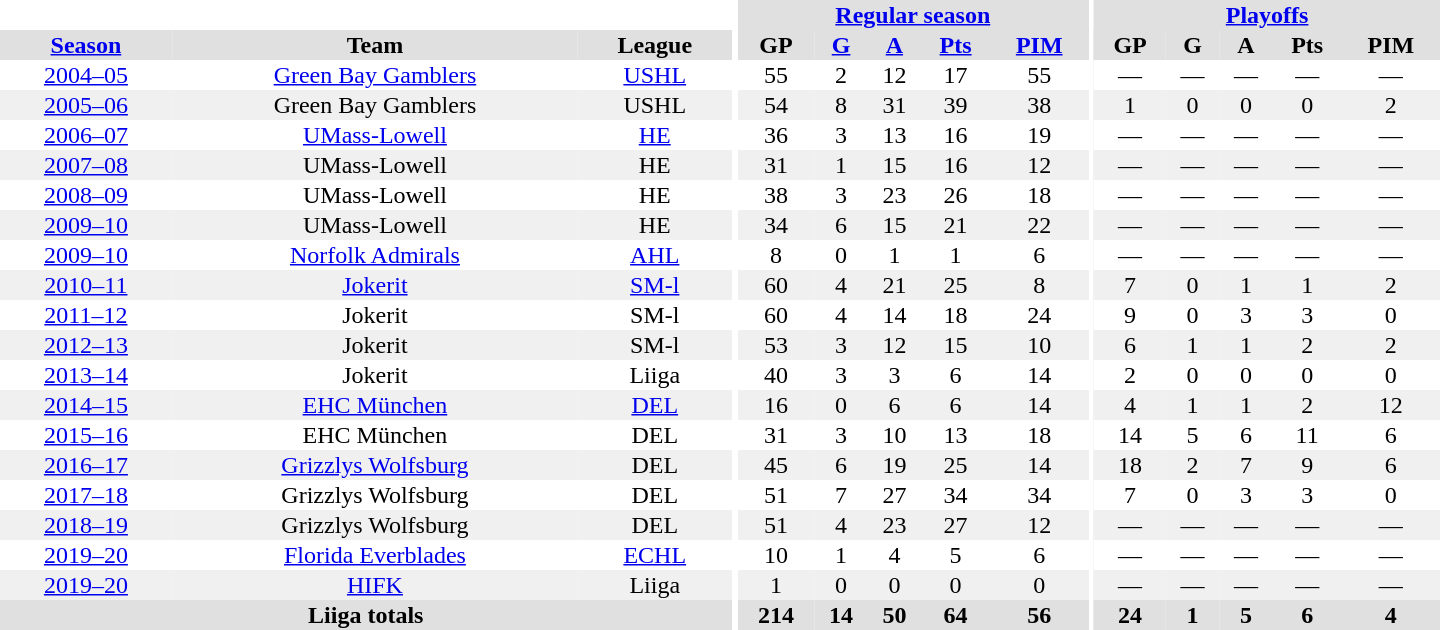<table border="0" cellpadding="1" cellspacing="0" style="text-align:center; width:60em">
<tr bgcolor="#e0e0e0">
<th colspan="3" bgcolor="#ffffff"></th>
<th rowspan="99" bgcolor="#ffffff"></th>
<th colspan="5"><a href='#'>Regular season</a></th>
<th rowspan="99" bgcolor="#ffffff"></th>
<th colspan="5"><a href='#'>Playoffs</a></th>
</tr>
<tr bgcolor="#e0e0e0">
<th><a href='#'>Season</a></th>
<th>Team</th>
<th>League</th>
<th>GP</th>
<th><a href='#'>G</a></th>
<th><a href='#'>A</a></th>
<th><a href='#'>Pts</a></th>
<th><a href='#'>PIM</a></th>
<th>GP</th>
<th>G</th>
<th>A</th>
<th>Pts</th>
<th>PIM</th>
</tr>
<tr>
<td><a href='#'>2004–05</a></td>
<td><a href='#'>Green Bay Gamblers</a></td>
<td><a href='#'>USHL</a></td>
<td>55</td>
<td>2</td>
<td>12</td>
<td>17</td>
<td>55</td>
<td>—</td>
<td>—</td>
<td>—</td>
<td>—</td>
<td>—</td>
</tr>
<tr style="background:#f0f0f0;">
<td><a href='#'>2005–06</a></td>
<td>Green Bay Gamblers</td>
<td>USHL</td>
<td>54</td>
<td>8</td>
<td>31</td>
<td>39</td>
<td>38</td>
<td>1</td>
<td>0</td>
<td>0</td>
<td>0</td>
<td>2</td>
</tr>
<tr>
<td><a href='#'>2006–07</a></td>
<td><a href='#'>UMass-Lowell</a></td>
<td><a href='#'>HE</a></td>
<td>36</td>
<td>3</td>
<td>13</td>
<td>16</td>
<td>19</td>
<td>—</td>
<td>—</td>
<td>—</td>
<td>—</td>
<td>—</td>
</tr>
<tr style="background:#f0f0f0;">
<td><a href='#'>2007–08</a></td>
<td>UMass-Lowell</td>
<td>HE</td>
<td>31</td>
<td>1</td>
<td>15</td>
<td>16</td>
<td>12</td>
<td>—</td>
<td>—</td>
<td>—</td>
<td>—</td>
<td>—</td>
</tr>
<tr>
<td><a href='#'>2008–09</a></td>
<td>UMass-Lowell</td>
<td>HE</td>
<td>38</td>
<td>3</td>
<td>23</td>
<td>26</td>
<td>18</td>
<td>—</td>
<td>—</td>
<td>—</td>
<td>—</td>
<td>—</td>
</tr>
<tr style="background:#f0f0f0;">
<td><a href='#'>2009–10</a></td>
<td>UMass-Lowell</td>
<td>HE</td>
<td>34</td>
<td>6</td>
<td>15</td>
<td>21</td>
<td>22</td>
<td>—</td>
<td>—</td>
<td>—</td>
<td>—</td>
<td>—</td>
</tr>
<tr>
<td><a href='#'>2009–10</a></td>
<td><a href='#'>Norfolk Admirals</a></td>
<td><a href='#'>AHL</a></td>
<td>8</td>
<td>0</td>
<td>1</td>
<td>1</td>
<td>6</td>
<td>—</td>
<td>—</td>
<td>—</td>
<td>—</td>
<td>—</td>
</tr>
<tr style="background:#f0f0f0;">
<td><a href='#'>2010–11</a></td>
<td><a href='#'>Jokerit</a></td>
<td><a href='#'>SM-l</a></td>
<td>60</td>
<td>4</td>
<td>21</td>
<td>25</td>
<td>8</td>
<td>7</td>
<td>0</td>
<td>1</td>
<td>1</td>
<td>2</td>
</tr>
<tr>
<td><a href='#'>2011–12</a></td>
<td>Jokerit</td>
<td>SM-l</td>
<td>60</td>
<td>4</td>
<td>14</td>
<td>18</td>
<td>24</td>
<td>9</td>
<td>0</td>
<td>3</td>
<td>3</td>
<td>0</td>
</tr>
<tr style="background:#f0f0f0;">
<td><a href='#'>2012–13</a></td>
<td>Jokerit</td>
<td>SM-l</td>
<td>53</td>
<td>3</td>
<td>12</td>
<td>15</td>
<td>10</td>
<td>6</td>
<td>1</td>
<td>1</td>
<td>2</td>
<td>2</td>
</tr>
<tr>
<td><a href='#'>2013–14</a></td>
<td>Jokerit</td>
<td>Liiga</td>
<td>40</td>
<td>3</td>
<td>3</td>
<td>6</td>
<td>14</td>
<td>2</td>
<td>0</td>
<td>0</td>
<td>0</td>
<td>0</td>
</tr>
<tr style="background:#f0f0f0;">
<td><a href='#'>2014–15</a></td>
<td><a href='#'>EHC München</a></td>
<td><a href='#'>DEL</a></td>
<td>16</td>
<td>0</td>
<td>6</td>
<td>6</td>
<td>14</td>
<td>4</td>
<td>1</td>
<td>1</td>
<td>2</td>
<td>12</td>
</tr>
<tr>
<td><a href='#'>2015–16</a></td>
<td>EHC München</td>
<td>DEL</td>
<td>31</td>
<td>3</td>
<td>10</td>
<td>13</td>
<td>18</td>
<td>14</td>
<td>5</td>
<td>6</td>
<td>11</td>
<td>6</td>
</tr>
<tr style="background:#f0f0f0;">
<td><a href='#'>2016–17</a></td>
<td><a href='#'>Grizzlys Wolfsburg</a></td>
<td>DEL</td>
<td>45</td>
<td>6</td>
<td>19</td>
<td>25</td>
<td>14</td>
<td>18</td>
<td>2</td>
<td>7</td>
<td>9</td>
<td>6</td>
</tr>
<tr>
<td><a href='#'>2017–18</a></td>
<td>Grizzlys Wolfsburg</td>
<td>DEL</td>
<td>51</td>
<td>7</td>
<td>27</td>
<td>34</td>
<td>34</td>
<td>7</td>
<td>0</td>
<td>3</td>
<td>3</td>
<td>0</td>
</tr>
<tr style="background:#f0f0f0;">
<td><a href='#'>2018–19</a></td>
<td>Grizzlys Wolfsburg</td>
<td>DEL</td>
<td>51</td>
<td>4</td>
<td>23</td>
<td>27</td>
<td>12</td>
<td>—</td>
<td>—</td>
<td>—</td>
<td>—</td>
<td>—</td>
</tr>
<tr>
<td><a href='#'>2019–20</a></td>
<td><a href='#'>Florida Everblades</a></td>
<td><a href='#'>ECHL</a></td>
<td>10</td>
<td>1</td>
<td>4</td>
<td>5</td>
<td>6</td>
<td>—</td>
<td>—</td>
<td>—</td>
<td>—</td>
<td>—</td>
</tr>
<tr style="background:#f0f0f0;">
<td><a href='#'>2019–20</a></td>
<td><a href='#'>HIFK</a></td>
<td>Liiga</td>
<td>1</td>
<td>0</td>
<td>0</td>
<td>0</td>
<td>0</td>
<td>—</td>
<td>—</td>
<td>—</td>
<td>—</td>
<td>—</td>
</tr>
<tr bgcolor="#e0e0e0">
<th colspan="3">Liiga totals</th>
<th>214</th>
<th>14</th>
<th>50</th>
<th>64</th>
<th>56</th>
<th>24</th>
<th>1</th>
<th>5</th>
<th>6</th>
<th>4</th>
</tr>
</table>
